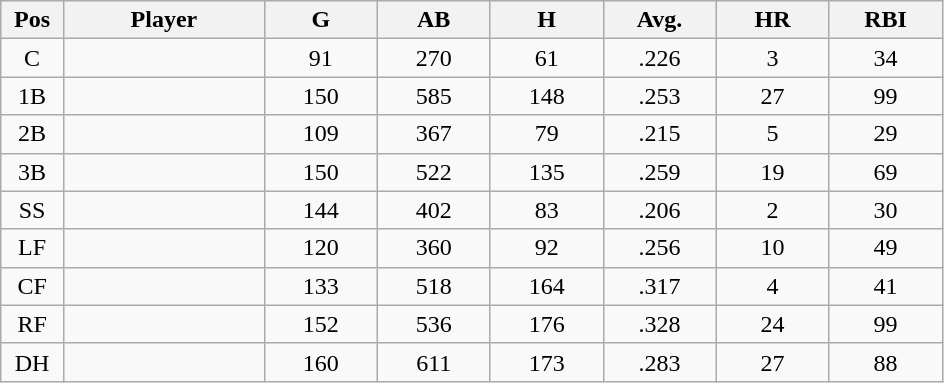<table class="wikitable sortable">
<tr>
<th bgcolor="#DDDDFF" width="5%">Pos</th>
<th bgcolor="#DDDDFF" width="16%">Player</th>
<th bgcolor="#DDDDFF" width="9%">G</th>
<th bgcolor="#DDDDFF" width="9%">AB</th>
<th bgcolor="#DDDDFF" width="9%">H</th>
<th bgcolor="#DDDDFF" width="9%">Avg.</th>
<th bgcolor="#DDDDFF" width="9%">HR</th>
<th bgcolor="#DDDDFF" width="9%">RBI</th>
</tr>
<tr align=center>
<td>C</td>
<td></td>
<td>91</td>
<td>270</td>
<td>61</td>
<td>.226</td>
<td>3</td>
<td>34</td>
</tr>
<tr align=center>
<td>1B</td>
<td></td>
<td>150</td>
<td>585</td>
<td>148</td>
<td>.253</td>
<td>27</td>
<td>99</td>
</tr>
<tr align=center>
<td>2B</td>
<td></td>
<td>109</td>
<td>367</td>
<td>79</td>
<td>.215</td>
<td>5</td>
<td>29</td>
</tr>
<tr align=center>
<td>3B</td>
<td></td>
<td>150</td>
<td>522</td>
<td>135</td>
<td>.259</td>
<td>19</td>
<td>69</td>
</tr>
<tr align=center>
<td>SS</td>
<td></td>
<td>144</td>
<td>402</td>
<td>83</td>
<td>.206</td>
<td>2</td>
<td>30</td>
</tr>
<tr align=center>
<td>LF</td>
<td></td>
<td>120</td>
<td>360</td>
<td>92</td>
<td>.256</td>
<td>10</td>
<td>49</td>
</tr>
<tr align=center>
<td>CF</td>
<td></td>
<td>133</td>
<td>518</td>
<td>164</td>
<td>.317</td>
<td>4</td>
<td>41</td>
</tr>
<tr align=center>
<td>RF</td>
<td></td>
<td>152</td>
<td>536</td>
<td>176</td>
<td>.328</td>
<td>24</td>
<td>99</td>
</tr>
<tr align=center>
<td>DH</td>
<td></td>
<td>160</td>
<td>611</td>
<td>173</td>
<td>.283</td>
<td>27</td>
<td>88</td>
</tr>
</table>
